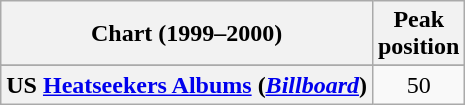<table class="wikitable sortable plainrowheaders" style="text-align:center">
<tr>
<th scope="col">Chart (1999–2000)</th>
<th scope="col">Peak<br>position</th>
</tr>
<tr>
</tr>
<tr>
<th scope="row">US <a href='#'>Heatseekers Albums</a> (<em><a href='#'>Billboard</a></em>)</th>
<td>50</td>
</tr>
</table>
